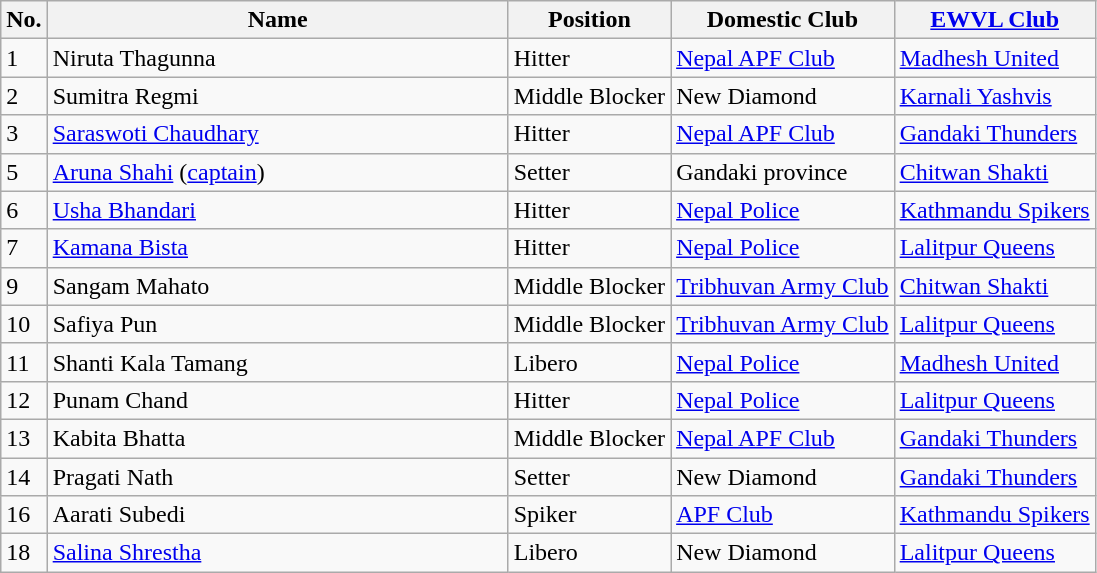<table class="wikitable sortable">
<tr align="center">
<th>No.</th>
<th width="300" bgcolor="gainsboro">Name</th>
<th>Position</th>
<th>Domestic Club</th>
<th><a href='#'>EWVL Club</a></th>
</tr>
<tr>
<td>1</td>
<td>Niruta Thagunna</td>
<td>Hitter</td>
<td><a href='#'>Nepal APF Club</a></td>
<td><a href='#'>Madhesh United</a></td>
</tr>
<tr>
<td>2</td>
<td>Sumitra Regmi</td>
<td>Middle Blocker</td>
<td>New Diamond</td>
<td><a href='#'>Karnali Yashvis</a></td>
</tr>
<tr>
<td>3</td>
<td><a href='#'>Saraswoti Chaudhary</a></td>
<td>Hitter</td>
<td><a href='#'>Nepal APF Club</a></td>
<td><a href='#'>Gandaki Thunders</a></td>
</tr>
<tr>
<td>5</td>
<td><a href='#'>Aruna Shahi</a> (<a href='#'>captain</a>)</td>
<td>Setter</td>
<td>Gandaki province</td>
<td><a href='#'>Chitwan Shakti</a></td>
</tr>
<tr>
<td>6</td>
<td><a href='#'>Usha Bhandari</a></td>
<td>Hitter</td>
<td><a href='#'>Nepal Police</a></td>
<td><a href='#'>Kathmandu Spikers</a></td>
</tr>
<tr>
<td>7</td>
<td><a href='#'>Kamana Bista</a></td>
<td>Hitter</td>
<td><a href='#'>Nepal Police</a></td>
<td><a href='#'>Lalitpur Queens</a></td>
</tr>
<tr>
<td>9</td>
<td>Sangam Mahato</td>
<td>Middle Blocker</td>
<td><a href='#'>Tribhuvan Army Club</a></td>
<td><a href='#'>Chitwan Shakti</a></td>
</tr>
<tr>
<td>10</td>
<td>Safiya Pun</td>
<td>Middle Blocker</td>
<td><a href='#'>Tribhuvan Army Club</a></td>
<td><a href='#'>Lalitpur Queens</a></td>
</tr>
<tr>
<td>11</td>
<td>Shanti Kala Tamang</td>
<td>Libero</td>
<td><a href='#'>Nepal Police</a></td>
<td><a href='#'>Madhesh United</a></td>
</tr>
<tr>
<td>12</td>
<td>Punam Chand</td>
<td>Hitter</td>
<td><a href='#'>Nepal Police</a></td>
<td><a href='#'>Lalitpur Queens</a></td>
</tr>
<tr>
<td>13</td>
<td>Kabita Bhatta</td>
<td>Middle Blocker</td>
<td><a href='#'>Nepal APF Club</a></td>
<td><a href='#'>Gandaki Thunders</a></td>
</tr>
<tr>
<td>14</td>
<td>Pragati Nath</td>
<td>Setter</td>
<td>New Diamond</td>
<td><a href='#'>Gandaki Thunders</a></td>
</tr>
<tr>
<td>16</td>
<td>Aarati Subedi</td>
<td>Spiker</td>
<td><a href='#'>APF Club</a></td>
<td><a href='#'>Kathmandu Spikers</a></td>
</tr>
<tr>
<td>18</td>
<td><a href='#'>Salina Shrestha</a></td>
<td>Libero</td>
<td>New Diamond</td>
<td><a href='#'>Lalitpur Queens</a></td>
</tr>
</table>
